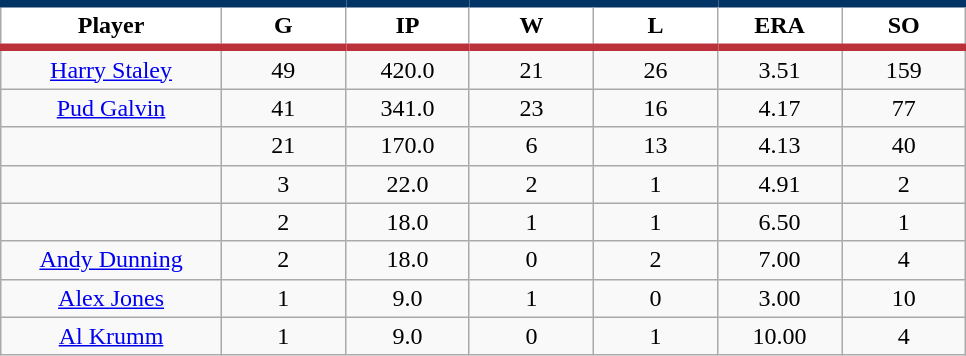<table class="wikitable sortable">
<tr>
<th style="background:#FFFFFF; border-top:#023465 5px solid; border-bottom:#ba313c 5px solid;" width="16%">Player</th>
<th style="background:#FFFFFF; border-top:#023465 5px solid; border-bottom:#ba313c 5px solid;" width="9%">G</th>
<th style="background:#FFFFFF; border-top:#023465 5px solid; border-bottom:#ba313c 5px solid;" width="9%">IP</th>
<th style="background:#FFFFFF; border-top:#023465 5px solid; border-bottom:#ba313c 5px solid;" width="9%">W</th>
<th style="background:#FFFFFF; border-top:#023465 5px solid; border-bottom:#ba313c 5px solid;" width="9%">L</th>
<th style="background:#FFFFFF; border-top:#023465 5px solid; border-bottom:#ba313c 5px solid;" width="9%">ERA</th>
<th style="background:#FFFFFF; border-top:#023465 5px solid; border-bottom:#ba313c 5px solid;" width="9%">SO</th>
</tr>
<tr align="center">
<td><a href='#'>Harry Staley</a></td>
<td>49</td>
<td>420.0</td>
<td>21</td>
<td>26</td>
<td>3.51</td>
<td>159</td>
</tr>
<tr align=center>
<td><a href='#'>Pud Galvin</a></td>
<td>41</td>
<td>341.0</td>
<td>23</td>
<td>16</td>
<td>4.17</td>
<td>77</td>
</tr>
<tr align=center>
<td></td>
<td>21</td>
<td>170.0</td>
<td>6</td>
<td>13</td>
<td>4.13</td>
<td>40</td>
</tr>
<tr align="center">
<td></td>
<td>3</td>
<td>22.0</td>
<td>2</td>
<td>1</td>
<td>4.91</td>
<td>2</td>
</tr>
<tr align="center">
<td></td>
<td>2</td>
<td>18.0</td>
<td>1</td>
<td>1</td>
<td>6.50</td>
<td>1</td>
</tr>
<tr align="center">
<td><a href='#'>Andy Dunning</a></td>
<td>2</td>
<td>18.0</td>
<td>0</td>
<td>2</td>
<td>7.00</td>
<td>4</td>
</tr>
<tr align=center>
<td><a href='#'>Alex Jones</a></td>
<td>1</td>
<td>9.0</td>
<td>1</td>
<td>0</td>
<td>3.00</td>
<td>10</td>
</tr>
<tr align=center>
<td><a href='#'>Al Krumm</a></td>
<td>1</td>
<td>9.0</td>
<td>0</td>
<td>1</td>
<td>10.00</td>
<td>4</td>
</tr>
</table>
